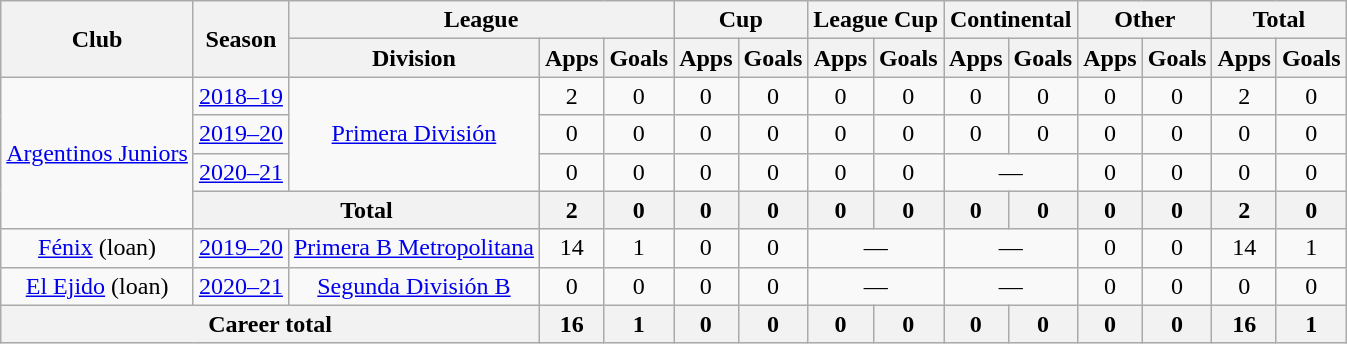<table class="wikitable" style="text-align:center">
<tr>
<th rowspan="2">Club</th>
<th rowspan="2">Season</th>
<th colspan="3">League</th>
<th colspan="2">Cup</th>
<th colspan="2">League Cup</th>
<th colspan="2">Continental</th>
<th colspan="2">Other</th>
<th colspan="2">Total</th>
</tr>
<tr>
<th>Division</th>
<th>Apps</th>
<th>Goals</th>
<th>Apps</th>
<th>Goals</th>
<th>Apps</th>
<th>Goals</th>
<th>Apps</th>
<th>Goals</th>
<th>Apps</th>
<th>Goals</th>
<th>Apps</th>
<th>Goals</th>
</tr>
<tr>
<td rowspan="4"><a href='#'>Argentinos Juniors</a></td>
<td><a href='#'>2018–19</a></td>
<td rowspan="3"><a href='#'>Primera División</a></td>
<td>2</td>
<td>0</td>
<td>0</td>
<td>0</td>
<td>0</td>
<td>0</td>
<td>0</td>
<td>0</td>
<td>0</td>
<td>0</td>
<td>2</td>
<td>0</td>
</tr>
<tr>
<td><a href='#'>2019–20</a></td>
<td>0</td>
<td>0</td>
<td>0</td>
<td>0</td>
<td>0</td>
<td>0</td>
<td>0</td>
<td>0</td>
<td>0</td>
<td>0</td>
<td>0</td>
<td>0</td>
</tr>
<tr>
<td><a href='#'>2020–21</a></td>
<td>0</td>
<td>0</td>
<td>0</td>
<td>0</td>
<td>0</td>
<td>0</td>
<td colspan="2">—</td>
<td>0</td>
<td>0</td>
<td>0</td>
<td>0</td>
</tr>
<tr>
<th colspan="2">Total</th>
<th>2</th>
<th>0</th>
<th>0</th>
<th>0</th>
<th>0</th>
<th>0</th>
<th>0</th>
<th>0</th>
<th>0</th>
<th>0</th>
<th>2</th>
<th>0</th>
</tr>
<tr>
<td rowspan="1"><a href='#'>Fénix</a> (loan)</td>
<td><a href='#'>2019–20</a></td>
<td rowspan="1"><a href='#'>Primera B Metropolitana</a></td>
<td>14</td>
<td>1</td>
<td>0</td>
<td>0</td>
<td colspan="2">—</td>
<td colspan="2">—</td>
<td>0</td>
<td>0</td>
<td>14</td>
<td>1</td>
</tr>
<tr>
<td rowspan="1"><a href='#'>El Ejido</a> (loan)</td>
<td><a href='#'>2020–21</a></td>
<td rowspan="1"><a href='#'>Segunda División B</a></td>
<td>0</td>
<td>0</td>
<td>0</td>
<td>0</td>
<td colspan="2">—</td>
<td colspan="2">—</td>
<td>0</td>
<td>0</td>
<td>0</td>
<td>0</td>
</tr>
<tr>
<th colspan="3">Career total</th>
<th>16</th>
<th>1</th>
<th>0</th>
<th>0</th>
<th>0</th>
<th>0</th>
<th>0</th>
<th>0</th>
<th>0</th>
<th>0</th>
<th>16</th>
<th>1</th>
</tr>
</table>
